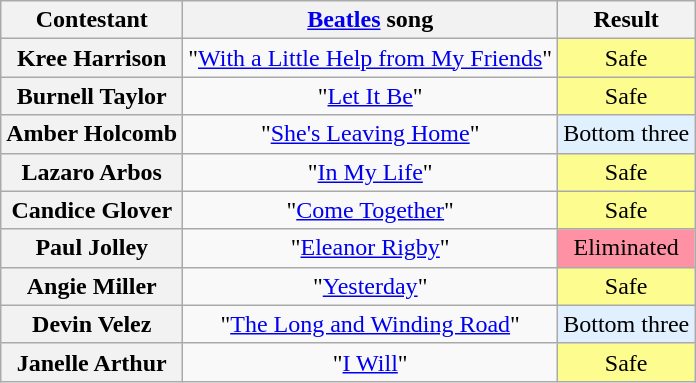<table class="wikitable unsortable" style="text-align:center;">
<tr>
<th scope="col">Contestant</th>
<th scope="col"><a href='#'>Beatles</a> song</th>
<th scope="col">Result</th>
</tr>
<tr>
<th scope="row">Kree Harrison</th>
<td>"<a href='#'>With a Little Help from My Friends</a>"</td>
<td style="background:#fdfc8f;">Safe</td>
</tr>
<tr>
<th scope="row">Burnell Taylor</th>
<td>"<a href='#'>Let It Be</a>"</td>
<td style="background:#fdfc8f;">Safe</td>
</tr>
<tr>
<th scope="row">Amber Holcomb</th>
<td>"<a href='#'>She's Leaving Home</a>"</td>
<td bgcolor="E0F0FF">Bottom three</td>
</tr>
<tr>
<th scope="row">Lazaro Arbos</th>
<td>"<a href='#'>In My Life</a>"</td>
<td style="background:#fdfc8f;">Safe</td>
</tr>
<tr>
<th scope="row">Candice Glover</th>
<td>"<a href='#'>Come Together</a>"</td>
<td style="background:#fdfc8f;">Safe</td>
</tr>
<tr>
<th scope="row">Paul Jolley</th>
<td>"<a href='#'>Eleanor Rigby</a>"</td>
<td bgcolor="FF91A4">Eliminated</td>
</tr>
<tr>
<th scope="row">Angie Miller</th>
<td>"<a href='#'>Yesterday</a>"</td>
<td style="background:#fdfc8f;">Safe</td>
</tr>
<tr>
<th scope="row">Devin Velez</th>
<td>"<a href='#'>The Long and Winding Road</a>"</td>
<td bgcolor="E0F0FF">Bottom three</td>
</tr>
<tr>
<th scope="row">Janelle Arthur</th>
<td>"<a href='#'>I Will</a>"</td>
<td style="background:#fdfc8f;">Safe</td>
</tr>
</table>
